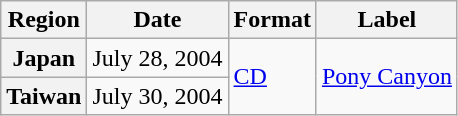<table class="wikitable plainrowheaders">
<tr>
<th scope="col">Region</th>
<th scope="col">Date</th>
<th scope="col">Format</th>
<th scope="col">Label</th>
</tr>
<tr>
<th scope="row">Japan</th>
<td>July 28, 2004</td>
<td rowspan="2"><a href='#'>CD</a></td>
<td rowspan="2"><a href='#'>Pony Canyon</a></td>
</tr>
<tr>
<th scope="row">Taiwan</th>
<td>July 30, 2004</td>
</tr>
</table>
